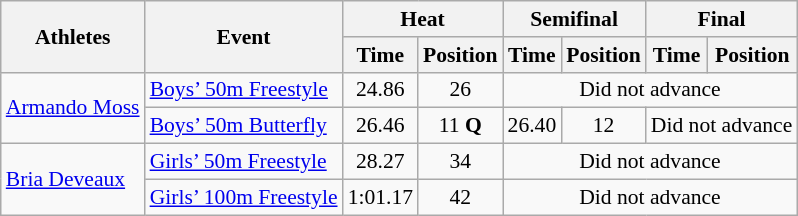<table class="wikitable" border="1" style="font-size:90%">
<tr>
<th rowspan=2>Athletes</th>
<th rowspan=2>Event</th>
<th colspan=2>Heat</th>
<th colspan=2>Semifinal</th>
<th colspan=2>Final</th>
</tr>
<tr>
<th>Time</th>
<th>Position</th>
<th>Time</th>
<th>Position</th>
<th>Time</th>
<th>Position</th>
</tr>
<tr>
<td rowspan=2><a href='#'>Armando Moss</a></td>
<td><a href='#'>Boys’ 50m Freestyle</a></td>
<td align=center>24.86</td>
<td align=center>26</td>
<td colspan="4" align=center>Did not advance</td>
</tr>
<tr>
<td><a href='#'>Boys’ 50m Butterfly</a></td>
<td align=center>26.46</td>
<td align=center>11 <strong>Q</strong></td>
<td align=center>26.40</td>
<td align=center>12</td>
<td colspan="2" align=center>Did not advance</td>
</tr>
<tr>
<td rowspan=2><a href='#'>Bria Deveaux</a></td>
<td><a href='#'>Girls’ 50m Freestyle</a></td>
<td align=center>28.27</td>
<td align=center>34</td>
<td colspan="4" align=center>Did not advance</td>
</tr>
<tr>
<td><a href='#'>Girls’ 100m Freestyle</a></td>
<td align=center>1:01.17</td>
<td align=center>42</td>
<td colspan="4" align=center>Did not advance</td>
</tr>
</table>
